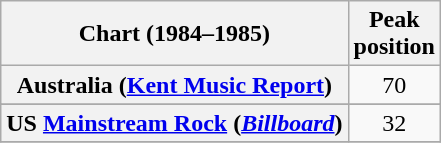<table class="wikitable sortable plainrowheaders" style="text-align:center;">
<tr>
<th scope="col">Chart (1984–1985)</th>
<th scope="col">Peak<br>position</th>
</tr>
<tr>
<th scope="row">Australia (<a href='#'>Kent Music Report</a>)</th>
<td>70</td>
</tr>
<tr>
</tr>
<tr>
</tr>
<tr>
</tr>
<tr>
</tr>
<tr>
</tr>
<tr>
</tr>
<tr>
</tr>
<tr>
</tr>
<tr>
<th scope="row">US <a href='#'>Mainstream Rock</a> (<em><a href='#'>Billboard</a></em>)</th>
<td>32</td>
</tr>
<tr>
</tr>
</table>
